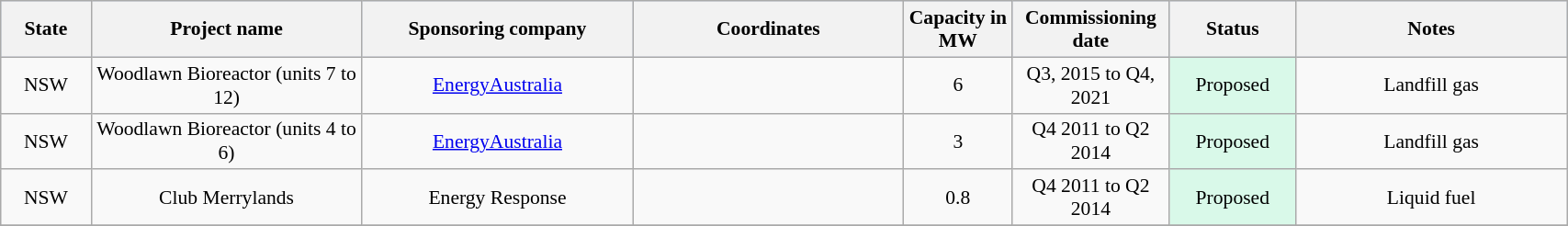<table class="wikitable sortable" style="text-align:center; font-size:90%; border-collapse:collapse;" width=90%>
<tr style="background:#C1D8FF;">
<th width=5%>State</th>
<th width=15%>Project name</th>
<th width=15%>Sponsoring company</th>
<th width=15%>Coordinates</th>
<th width=6%>Capacity in MW</th>
<th width=7%>Commissioning date</th>
<th width=7%>Status</th>
<th width=15%>Notes</th>
</tr>
<tr>
<td>NSW</td>
<td>Woodlawn Bioreactor (units 7 to 12) </td>
<td><a href='#'>EnergyAustralia</a></td>
<td></td>
<td>6</td>
<td>Q3, 2015 to Q4, 2021</td>
<td style="background:#D9F9E9;">Proposed</td>
<td>Landfill gas</td>
</tr>
<tr>
<td>NSW</td>
<td>Woodlawn Bioreactor (units 4 to 6) </td>
<td><a href='#'>EnergyAustralia</a></td>
<td></td>
<td>3</td>
<td>Q4 2011 to Q2 2014</td>
<td style="background:#D9F9E9;">Proposed</td>
<td>Landfill gas</td>
</tr>
<tr>
<td>NSW</td>
<td>Club Merrylands </td>
<td>Energy Response</td>
<td></td>
<td>0.8</td>
<td>Q4 2011 to Q2 2014</td>
<td style="background:#D9F9E9;">Proposed</td>
<td>Liquid fuel</td>
</tr>
<tr>
</tr>
</table>
